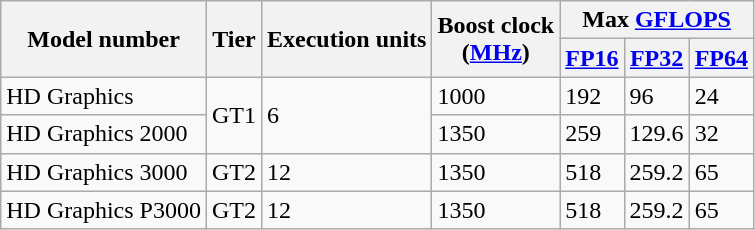<table class="wikitable">
<tr>
<th rowspan="2">Model number</th>
<th rowspan="2">Tier</th>
<th rowspan="2">Execution units</th>
<th rowspan="2">Boost clock <br> (<a href='#'>MHz</a>)</th>
<th colspan="3">Max <a href='#'>GFLOPS</a></th>
</tr>
<tr>
<th><a href='#'>FP16</a></th>
<th><a href='#'>FP32</a></th>
<th><a href='#'>FP64</a></th>
</tr>
<tr>
<td>HD Graphics</td>
<td rowspan="2">GT1</td>
<td rowspan="2">6</td>
<td>1000</td>
<td>192</td>
<td>96</td>
<td>24</td>
</tr>
<tr>
<td>HD Graphics 2000</td>
<td>1350</td>
<td>259</td>
<td>129.6</td>
<td>32</td>
</tr>
<tr>
<td>HD Graphics 3000</td>
<td>GT2</td>
<td>12</td>
<td>1350</td>
<td>518</td>
<td>259.2</td>
<td>65</td>
</tr>
<tr>
<td>HD Graphics P3000</td>
<td>GT2</td>
<td>12</td>
<td>1350</td>
<td>518</td>
<td>259.2</td>
<td>65</td>
</tr>
</table>
